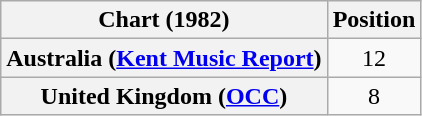<table class="wikitable sortable plainrowheaders" style="text-align:center">
<tr>
<th>Chart (1982)</th>
<th>Position</th>
</tr>
<tr>
<th scope="row">Australia (<a href='#'>Kent Music Report</a>)</th>
<td>12</td>
</tr>
<tr>
<th scope="row">United Kingdom (<a href='#'>OCC</a>)</th>
<td>8</td>
</tr>
</table>
